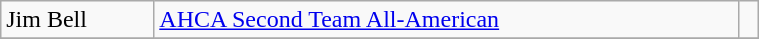<table class="wikitable" width=40%>
<tr>
<td>Jim Bell</td>
<td rowspan=1><a href='#'>AHCA Second Team All-American</a></td>
<td rowspan=1></td>
</tr>
<tr>
</tr>
</table>
